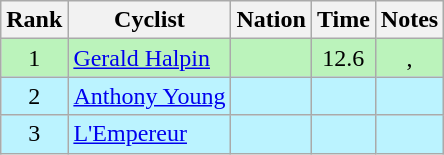<table class="wikitable sortable" style="text-align:center">
<tr>
<th>Rank</th>
<th>Cyclist</th>
<th>Nation</th>
<th>Time</th>
<th>Notes</th>
</tr>
<tr bgcolor=bbf3bb>
<td>1</td>
<td align=left><a href='#'>Gerald Halpin</a></td>
<td align=left></td>
<td>12.6</td>
<td>, </td>
</tr>
<tr bgcolor=bbf3ff>
<td>2</td>
<td align=left><a href='#'>Anthony Young</a></td>
<td align=left></td>
<td></td>
<td></td>
</tr>
<tr bgcolor=bbf3ff>
<td>3</td>
<td align=left><a href='#'>L'Empereur</a></td>
<td align=left></td>
<td></td>
<td></td>
</tr>
</table>
